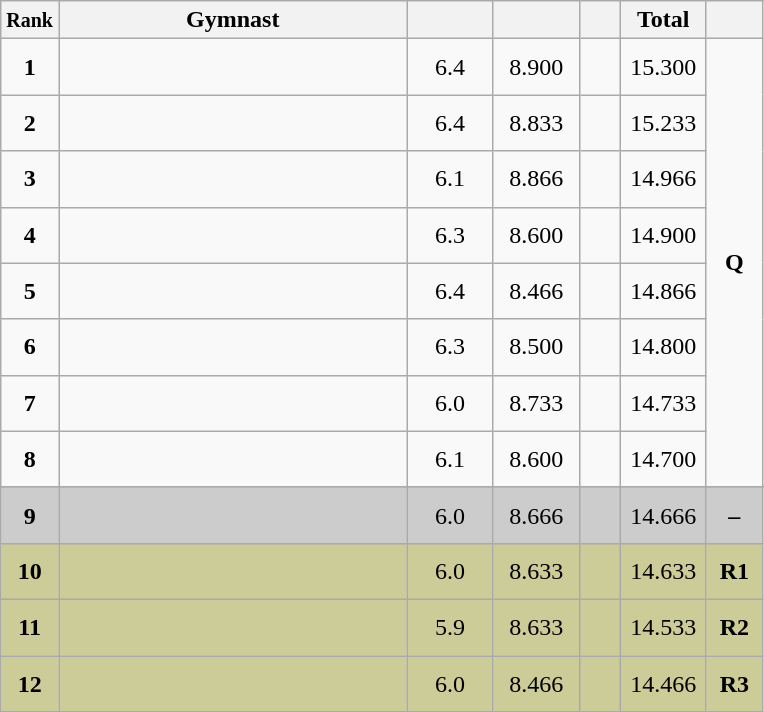<table style="text-align:center;" class="wikitable sortable">
<tr>
<th scope="col" style="width:15px;"><small>Rank</small></th>
<th scope="col" style="width:225px;">Gymnast</th>
<th scope="col" style="width:50px;"><small></small></th>
<th scope="col" style="width:50px;"><small></small></th>
<th scope="col" style="width:20px;"><small></small></th>
<th scope="col" style="width:50px;">Total</th>
<th scope="col" style="width:30px;"><small></small></th>
</tr>
<tr>
<td scope="row" style="text-align:center"><strong>1</strong></td>
<td style="height:30px; text-align:left;"></td>
<td>6.4</td>
<td>8.900</td>
<td></td>
<td>15.300</td>
<td rowspan=8><strong>Q</strong></td>
</tr>
<tr>
<td scope="row" style="text-align:center"><strong>2</strong></td>
<td style="height:30px; text-align:left;"></td>
<td>6.4</td>
<td>8.833</td>
<td></td>
<td>15.233</td>
</tr>
<tr>
<td scope="row" style="text-align:center"><strong>3</strong></td>
<td style="height:30px; text-align:left;"></td>
<td>6.1</td>
<td>8.866</td>
<td></td>
<td>14.966</td>
</tr>
<tr>
<td scope="row" style="text-align:center"><strong>4</strong></td>
<td style="height:30px; text-align:left;"></td>
<td>6.3</td>
<td>8.600</td>
<td></td>
<td>14.900</td>
</tr>
<tr>
<td scope="row" style="text-align:center"><strong>5</strong></td>
<td style="height:30px; text-align:left;"></td>
<td>6.4</td>
<td>8.466</td>
<td></td>
<td>14.866</td>
</tr>
<tr>
<td scope="row" style="text-align:center"><strong>6</strong></td>
<td style="height:30px; text-align:left;"></td>
<td>6.3</td>
<td>8.500</td>
<td></td>
<td>14.800</td>
</tr>
<tr>
<td scope="row" style="text-align:center"><strong>7</strong></td>
<td style="height:30px; text-align:left;"></td>
<td>6.0</td>
<td>8.733</td>
<td></td>
<td>14.733</td>
</tr>
<tr>
<td scope="row" style="text-align:center"><strong>8</strong></td>
<td style="height:30px; text-align:left;"></td>
<td>6.1</td>
<td>8.600</td>
<td></td>
<td>14.700</td>
</tr>
<tr>
</tr>
<tr style="background:#cccccc;">
<td scope="row" style="text-align:center"><strong>9</strong></td>
<td style="height:30px; text-align:left;"></td>
<td>6.0</td>
<td>8.666</td>
<td></td>
<td>14.666</td>
<td><strong>–</strong></td>
</tr>
<tr style="background:#cccc99;">
<td scope="row" style="text-align:center"><strong>10</strong></td>
<td style="height:30px; text-align:left;"></td>
<td>6.0</td>
<td>8.633</td>
<td></td>
<td>14.633</td>
<td><strong>R1</strong></td>
</tr>
<tr style="background:#cccc99;">
<td scope="row" style="text-align:center"><strong>11</strong></td>
<td style="height:30px; text-align:left;"></td>
<td>5.9</td>
<td>8.633</td>
<td></td>
<td>14.533</td>
<td><strong>R2</strong></td>
</tr>
<tr style="background:#cccc99;">
<td scope="row" style="text-align:center"><strong>12</strong></td>
<td style="height:30px; text-align:left;"></td>
<td>6.0</td>
<td>8.466</td>
<td></td>
<td>14.466</td>
<td><strong>R3</strong></td>
</tr>
</table>
